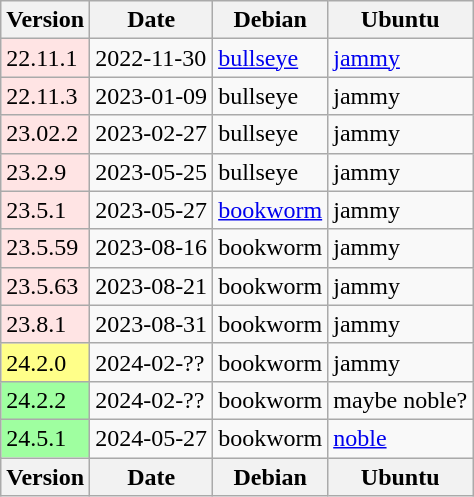<table class="wikitable sortable">
<tr>
<th>Version</th>
<th>Date</th>
<th>Debian</th>
<th>Ubuntu</th>
</tr>
<tr>
<td style="background:#ffe4e4;">22.11.1</td>
<td>2022-11-30</td>
<td><a href='#'>bullseye</a></td>
<td><a href='#'>jammy</a></td>
</tr>
<tr>
<td style="background:#ffe4e4;">22.11.3</td>
<td>2023-01-09</td>
<td>bullseye</td>
<td>jammy</td>
</tr>
<tr>
<td style="background:#ffe4e4;">23.02.2</td>
<td>2023-02-27</td>
<td>bullseye</td>
<td>jammy</td>
</tr>
<tr>
<td style="background:#ffe4e4;">23.2.9</td>
<td>2023-05-25</td>
<td>bullseye</td>
<td>jammy</td>
</tr>
<tr>
<td style="background:#ffe4e4;">23.5.1</td>
<td>2023-05-27</td>
<td><a href='#'>bookworm</a></td>
<td>jammy</td>
</tr>
<tr>
<td style="background:#ffe4e4;">23.5.59</td>
<td>2023-08-16</td>
<td>bookworm</td>
<td>jammy</td>
</tr>
<tr>
<td style="background:#ffe4e4;">23.5.63</td>
<td>2023-08-21</td>
<td>bookworm</td>
<td>jammy</td>
</tr>
<tr>
<td style="background:#ffe4e4;">23.8.1</td>
<td>2023-08-31</td>
<td>bookworm</td>
<td>jammy</td>
</tr>
<tr>
<td style="background:#ffff89;">24.2.0</td>
<td>2024-02-??</td>
<td>bookworm</td>
<td>jammy</td>
</tr>
<tr>
<td style="background:#9fffa0;">24.2.2</td>
<td>2024-02-??</td>
<td>bookworm</td>
<td>maybe noble?</td>
</tr>
<tr>
<td style="background:#9fffa0;">24.5.1</td>
<td>2024-05-27</td>
<td>bookworm</td>
<td><a href='#'>noble</a></td>
</tr>
<tr>
<th>Version</th>
<th>Date</th>
<th>Debian</th>
<th>Ubuntu</th>
</tr>
</table>
